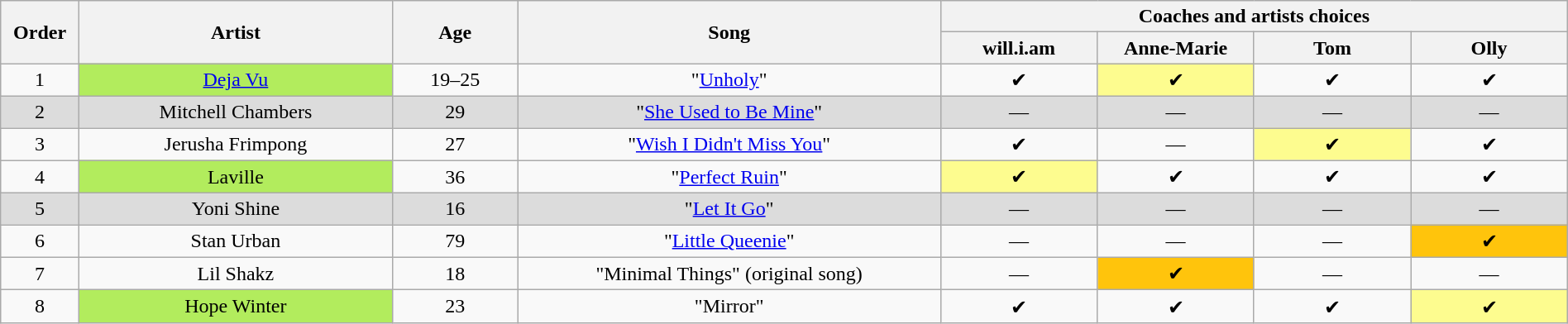<table class="wikitable" style="text-align:center; width:100%">
<tr>
<th rowspan="2" scope="col" style="width:05%">Order</th>
<th rowspan="2" scope="col" style="width:20%">Artist</th>
<th scope="col" rowspan="2" style="width:08%">Age</th>
<th scope="col" rowspan="2" style="width:27%">Song</th>
<th scope="col" colspan="4" style="width:40%">Coaches and artists choices</th>
</tr>
<tr>
<th style="width:10%">will.i.am</th>
<th style="width:10%">Anne-Marie</th>
<th style="width:10%">Tom</th>
<th style="width:10%">Olly</th>
</tr>
<tr>
<td>1</td>
<td style="background:#B2EC5D"><a href='#'>Deja Vu</a></td>
<td>19–25</td>
<td>"<a href='#'>Unholy</a>"</td>
<td>✔</td>
<td style="background:#fdfc8f">✔</td>
<td>✔</td>
<td>✔</td>
</tr>
<tr style="background:#DCDCDC">
<td>2</td>
<td scope="row">Mitchell Chambers</td>
<td>29</td>
<td>"<a href='#'>She Used to Be Mine</a>"</td>
<td>—</td>
<td>—</td>
<td>—</td>
<td>—</td>
</tr>
<tr>
<td>3</td>
<td scope="row">Jerusha Frimpong</td>
<td>27</td>
<td>"<a href='#'>Wish I Didn't Miss You</a>"</td>
<td>✔</td>
<td>—</td>
<td style="background:#fdfc8f">✔</td>
<td>✔</td>
</tr>
<tr>
<td>4</td>
<td style="background:#B2EC5D">Laville</td>
<td>36</td>
<td>"<a href='#'>Perfect Ruin</a>"</td>
<td style="background:#fdfc8f">✔</td>
<td>✔</td>
<td>✔</td>
<td>✔</td>
</tr>
<tr style="background:#DCDCDC">
<td>5</td>
<td scope="row">Yoni Shine</td>
<td>16</td>
<td>"<a href='#'>Let It Go</a>"</td>
<td>—</td>
<td>—</td>
<td>—</td>
<td>—</td>
</tr>
<tr>
<td>6</td>
<td scope="row">Stan Urban</td>
<td>79</td>
<td>"<a href='#'>Little Queenie</a>"</td>
<td>—</td>
<td>—</td>
<td>—</td>
<td style="background:#FFC40C">✔</td>
</tr>
<tr>
<td>7</td>
<td scope="row">Lil Shakz</td>
<td>18</td>
<td>"Minimal Things" (original song)</td>
<td>—</td>
<td style="background:#FFC40C">✔</td>
<td>—</td>
<td>—</td>
</tr>
<tr>
<td>8</td>
<td style="background:#B2EC5D">Hope Winter</td>
<td>23</td>
<td>"Mirror"</td>
<td>✔</td>
<td>✔</td>
<td>✔</td>
<td style="background:#fdfc8f">✔</td>
</tr>
</table>
